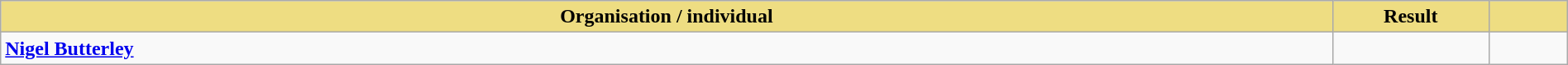<table class="wikitable" width=100%>
<tr>
<th style="width:85%;background:#EEDD82;">Organisation / individual</th>
<th style="width:10%;background:#EEDD82;">Result</th>
<th style="width:5%;background:#EEDD82;"></th>
</tr>
<tr>
<td><strong><a href='#'>Nigel Butterley</a></strong></td>
<td></td>
<td></td>
</tr>
</table>
